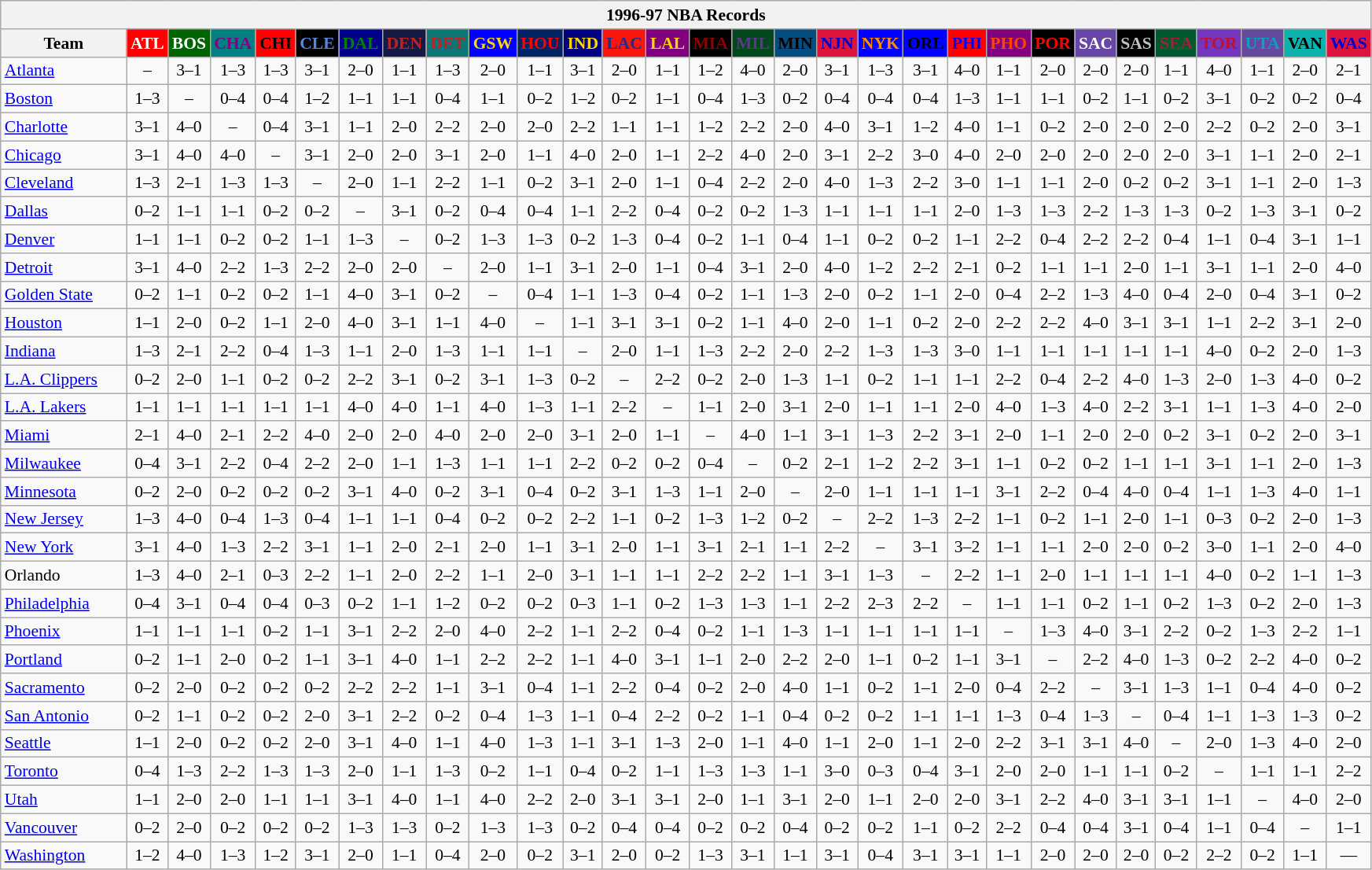<table class="wikitable" style="font-size:90%; text-align:center;">
<tr>
<th colspan=30>1996-97 NBA Records</th>
</tr>
<tr>
<th width=100>Team</th>
<th style="background:#FF0000;color:#FFFFFF;width=35">ATL</th>
<th style="background:#006400;color:#FFFFFF;width=35">BOS</th>
<th style="background:#008080;color:#800080;width=35">CHA</th>
<th style="background:#FF0000;color:#000000;width=35">CHI</th>
<th style="background:#000000;color:#5787DC;width=35">CLE</th>
<th style="background:#00008B;color:#008000;width=35">DAL</th>
<th style="background:#141A44;color:#BC2224;width=35">DEN</th>
<th style="background:#0C7674;color:#BB222C;width=35">DET</th>
<th style="background:#0000FF;color:#FFD700;width=35">GSW</th>
<th style="background:#002366;color:#FF0000;width=35">HOU</th>
<th style="background:#000080;color:#FFD700;width=35">IND</th>
<th style="background:#F9160D;color:#1A2E8B;width=35">LAC</th>
<th style="background:#800080;color:#FFD700;width=35">LAL</th>
<th style="background:#000000;color:#8B0000;width=35">MIA</th>
<th style="background:#00471B;color:#5C378A;width=35">MIL</th>
<th style="background:#044D80;color:#000000;width=35">MIN</th>
<th style="background:#DC143C;color:#0000CD;width=35">NJN</th>
<th style="background:#0000FF;color:#FF8C00;width=35">NYK</th>
<th style="background:#0000FF;color:#000000;width=35">ORL</th>
<th style="background:#FF0000;color:#0000FF;width=35">PHI</th>
<th style="background:#800080;color:#FF4500;width=35">PHO</th>
<th style="background:#000000;color:#FF0000;width=35">POR</th>
<th style="background:#6846A8;color:#FFFFFF;width=35">SAC</th>
<th style="background:#000000;color:#C0C0C0;width=35">SAS</th>
<th style="background:#005831;color:#992634;width=35">SEA</th>
<th style="background:#7436BF;color:#BE0F34;width=35">TOR</th>
<th style="background:#644A9C;color:#149BC7;width=35">UTA</th>
<th style="background:#0CB2AC;color:#000000;width=35">VAN</th>
<th style="background:#DC143C;color:#0000CD;width=35">WAS</th>
</tr>
<tr>
<td style="text-align:left;"><a href='#'>Atlanta</a></td>
<td>–</td>
<td>3–1</td>
<td>1–3</td>
<td>1–3</td>
<td>3–1</td>
<td>2–0</td>
<td>1–1</td>
<td>1–3</td>
<td>2–0</td>
<td>1–1</td>
<td>3–1</td>
<td>2–0</td>
<td>1–1</td>
<td>1–2</td>
<td>4–0</td>
<td>2–0</td>
<td>3–1</td>
<td>1–3</td>
<td>3–1</td>
<td>4–0</td>
<td>1–1</td>
<td>2–0</td>
<td>2–0</td>
<td>2–0</td>
<td>1–1</td>
<td>4–0</td>
<td>1–1</td>
<td>2–0</td>
<td>2–1</td>
</tr>
<tr>
<td style="text-align:left;"><a href='#'>Boston</a></td>
<td>1–3</td>
<td>–</td>
<td>0–4</td>
<td>0–4</td>
<td>1–2</td>
<td>1–1</td>
<td>1–1</td>
<td>0–4</td>
<td>1–1</td>
<td>0–2</td>
<td>1–2</td>
<td>0–2</td>
<td>1–1</td>
<td>0–4</td>
<td>1–3</td>
<td>0–2</td>
<td>0–4</td>
<td>0–4</td>
<td>0–4</td>
<td>1–3</td>
<td>1–1</td>
<td>1–1</td>
<td>0–2</td>
<td>1–1</td>
<td>0–2</td>
<td>3–1</td>
<td>0–2</td>
<td>0–2</td>
<td>0–4</td>
</tr>
<tr>
<td style="text-align:left;"><a href='#'>Charlotte</a></td>
<td>3–1</td>
<td>4–0</td>
<td>–</td>
<td>0–4</td>
<td>3–1</td>
<td>1–1</td>
<td>2–0</td>
<td>2–2</td>
<td>2–0</td>
<td>2–0</td>
<td>2–2</td>
<td>1–1</td>
<td>1–1</td>
<td>1–2</td>
<td>2–2</td>
<td>2–0</td>
<td>4–0</td>
<td>3–1</td>
<td>1–2</td>
<td>4–0</td>
<td>1–1</td>
<td>0–2</td>
<td>2–0</td>
<td>2–0</td>
<td>2–0</td>
<td>2–2</td>
<td>0–2</td>
<td>2–0</td>
<td>3–1</td>
</tr>
<tr>
<td style="text-align:left;"><a href='#'>Chicago</a></td>
<td>3–1</td>
<td>4–0</td>
<td>4–0</td>
<td>–</td>
<td>3–1</td>
<td>2–0</td>
<td>2–0</td>
<td>3–1</td>
<td>2–0</td>
<td>1–1</td>
<td>4–0</td>
<td>2–0</td>
<td>1–1</td>
<td>2–2</td>
<td>4–0</td>
<td>2–0</td>
<td>3–1</td>
<td>2–2</td>
<td>3–0</td>
<td>4–0</td>
<td>2–0</td>
<td>2–0</td>
<td>2–0</td>
<td>2–0</td>
<td>2–0</td>
<td>3–1</td>
<td>1–1</td>
<td>2–0</td>
<td>2–1</td>
</tr>
<tr>
<td style="text-align:left;"><a href='#'>Cleveland</a></td>
<td>1–3</td>
<td>2–1</td>
<td>1–3</td>
<td>1–3</td>
<td>–</td>
<td>2–0</td>
<td>1–1</td>
<td>2–2</td>
<td>1–1</td>
<td>0–2</td>
<td>3–1</td>
<td>2–0</td>
<td>1–1</td>
<td>0–4</td>
<td>2–2</td>
<td>2–0</td>
<td>4–0</td>
<td>1–3</td>
<td>2–2</td>
<td>3–0</td>
<td>1–1</td>
<td>1–1</td>
<td>2–0</td>
<td>0–2</td>
<td>0–2</td>
<td>3–1</td>
<td>1–1</td>
<td>2–0</td>
<td>1–3</td>
</tr>
<tr>
<td style="text-align:left;"><a href='#'>Dallas</a></td>
<td>0–2</td>
<td>1–1</td>
<td>1–1</td>
<td>0–2</td>
<td>0–2</td>
<td>–</td>
<td>3–1</td>
<td>0–2</td>
<td>0–4</td>
<td>0–4</td>
<td>1–1</td>
<td>2–2</td>
<td>0–4</td>
<td>0–2</td>
<td>0–2</td>
<td>1–3</td>
<td>1–1</td>
<td>1–1</td>
<td>1–1</td>
<td>2–0</td>
<td>1–3</td>
<td>1–3</td>
<td>2–2</td>
<td>1–3</td>
<td>1–3</td>
<td>0–2</td>
<td>1–3</td>
<td>3–1</td>
<td>0–2</td>
</tr>
<tr>
<td style="text-align:left;"><a href='#'>Denver</a></td>
<td>1–1</td>
<td>1–1</td>
<td>0–2</td>
<td>0–2</td>
<td>1–1</td>
<td>1–3</td>
<td>–</td>
<td>0–2</td>
<td>1–3</td>
<td>1–3</td>
<td>0–2</td>
<td>1–3</td>
<td>0–4</td>
<td>0–2</td>
<td>1–1</td>
<td>0–4</td>
<td>1–1</td>
<td>0–2</td>
<td>0–2</td>
<td>1–1</td>
<td>2–2</td>
<td>0–4</td>
<td>2–2</td>
<td>2–2</td>
<td>0–4</td>
<td>1–1</td>
<td>0–4</td>
<td>3–1</td>
<td>1–1</td>
</tr>
<tr>
<td style="text-align:left;"><a href='#'>Detroit</a></td>
<td>3–1</td>
<td>4–0</td>
<td>2–2</td>
<td>1–3</td>
<td>2–2</td>
<td>2–0</td>
<td>2–0</td>
<td>–</td>
<td>2–0</td>
<td>1–1</td>
<td>3–1</td>
<td>2–0</td>
<td>1–1</td>
<td>0–4</td>
<td>3–1</td>
<td>2–0</td>
<td>4–0</td>
<td>1–2</td>
<td>2–2</td>
<td>2–1</td>
<td>0–2</td>
<td>1–1</td>
<td>1–1</td>
<td>2–0</td>
<td>1–1</td>
<td>3–1</td>
<td>1–1</td>
<td>2–0</td>
<td>4–0</td>
</tr>
<tr>
<td style="text-align:left;"><a href='#'>Golden State</a></td>
<td>0–2</td>
<td>1–1</td>
<td>0–2</td>
<td>0–2</td>
<td>1–1</td>
<td>4–0</td>
<td>3–1</td>
<td>0–2</td>
<td>–</td>
<td>0–4</td>
<td>1–1</td>
<td>1–3</td>
<td>0–4</td>
<td>0–2</td>
<td>1–1</td>
<td>1–3</td>
<td>2–0</td>
<td>0–2</td>
<td>1–1</td>
<td>2–0</td>
<td>0–4</td>
<td>2–2</td>
<td>1–3</td>
<td>4–0</td>
<td>0–4</td>
<td>2–0</td>
<td>0–4</td>
<td>3–1</td>
<td>0–2</td>
</tr>
<tr>
<td style="text-align:left;"><a href='#'>Houston</a></td>
<td>1–1</td>
<td>2–0</td>
<td>0–2</td>
<td>1–1</td>
<td>2–0</td>
<td>4–0</td>
<td>3–1</td>
<td>1–1</td>
<td>4–0</td>
<td>–</td>
<td>1–1</td>
<td>3–1</td>
<td>3–1</td>
<td>0–2</td>
<td>1–1</td>
<td>4–0</td>
<td>2–0</td>
<td>1–1</td>
<td>0–2</td>
<td>2–0</td>
<td>2–2</td>
<td>2–2</td>
<td>4–0</td>
<td>3–1</td>
<td>3–1</td>
<td>1–1</td>
<td>2–2</td>
<td>3–1</td>
<td>2–0</td>
</tr>
<tr>
<td style="text-align:left;"><a href='#'>Indiana</a></td>
<td>1–3</td>
<td>2–1</td>
<td>2–2</td>
<td>0–4</td>
<td>1–3</td>
<td>1–1</td>
<td>2–0</td>
<td>1–3</td>
<td>1–1</td>
<td>1–1</td>
<td>–</td>
<td>2–0</td>
<td>1–1</td>
<td>1–3</td>
<td>2–2</td>
<td>2–0</td>
<td>2–2</td>
<td>1–3</td>
<td>1–3</td>
<td>3–0</td>
<td>1–1</td>
<td>1–1</td>
<td>1–1</td>
<td>1–1</td>
<td>1–1</td>
<td>4–0</td>
<td>0–2</td>
<td>2–0</td>
<td>1–3</td>
</tr>
<tr>
<td style="text-align:left;"><a href='#'>L.A. Clippers</a></td>
<td>0–2</td>
<td>2–0</td>
<td>1–1</td>
<td>0–2</td>
<td>0–2</td>
<td>2–2</td>
<td>3–1</td>
<td>0–2</td>
<td>3–1</td>
<td>1–3</td>
<td>0–2</td>
<td>–</td>
<td>2–2</td>
<td>0–2</td>
<td>2–0</td>
<td>1–3</td>
<td>1–1</td>
<td>0–2</td>
<td>1–1</td>
<td>1–1</td>
<td>2–2</td>
<td>0–4</td>
<td>2–2</td>
<td>4–0</td>
<td>1–3</td>
<td>2–0</td>
<td>1–3</td>
<td>4–0</td>
<td>0–2</td>
</tr>
<tr>
<td style="text-align:left;"><a href='#'>L.A. Lakers</a></td>
<td>1–1</td>
<td>1–1</td>
<td>1–1</td>
<td>1–1</td>
<td>1–1</td>
<td>4–0</td>
<td>4–0</td>
<td>1–1</td>
<td>4–0</td>
<td>1–3</td>
<td>1–1</td>
<td>2–2</td>
<td>–</td>
<td>1–1</td>
<td>2–0</td>
<td>3–1</td>
<td>2–0</td>
<td>1–1</td>
<td>1–1</td>
<td>2–0</td>
<td>4–0</td>
<td>1–3</td>
<td>4–0</td>
<td>2–2</td>
<td>3–1</td>
<td>1–1</td>
<td>1–3</td>
<td>4–0</td>
<td>2–0</td>
</tr>
<tr>
<td style="text-align:left;"><a href='#'>Miami</a></td>
<td>2–1</td>
<td>4–0</td>
<td>2–1</td>
<td>2–2</td>
<td>4–0</td>
<td>2–0</td>
<td>2–0</td>
<td>4–0</td>
<td>2–0</td>
<td>2–0</td>
<td>3–1</td>
<td>2–0</td>
<td>1–1</td>
<td>–</td>
<td>4–0</td>
<td>1–1</td>
<td>3–1</td>
<td>1–3</td>
<td>2–2</td>
<td>3–1</td>
<td>2–0</td>
<td>1–1</td>
<td>2–0</td>
<td>2–0</td>
<td>0–2</td>
<td>3–1</td>
<td>0–2</td>
<td>2–0</td>
<td>3–1</td>
</tr>
<tr>
<td style="text-align:left;"><a href='#'>Milwaukee</a></td>
<td>0–4</td>
<td>3–1</td>
<td>2–2</td>
<td>0–4</td>
<td>2–2</td>
<td>2–0</td>
<td>1–1</td>
<td>1–3</td>
<td>1–1</td>
<td>1–1</td>
<td>2–2</td>
<td>0–2</td>
<td>0–2</td>
<td>0–4</td>
<td>–</td>
<td>0–2</td>
<td>2–1</td>
<td>1–2</td>
<td>2–2</td>
<td>3–1</td>
<td>1–1</td>
<td>0–2</td>
<td>0–2</td>
<td>1–1</td>
<td>1–1</td>
<td>3–1</td>
<td>1–1</td>
<td>2–0</td>
<td>1–3</td>
</tr>
<tr>
<td style="text-align:left;"><a href='#'>Minnesota</a></td>
<td>0–2</td>
<td>2–0</td>
<td>0–2</td>
<td>0–2</td>
<td>0–2</td>
<td>3–1</td>
<td>4–0</td>
<td>0–2</td>
<td>3–1</td>
<td>0–4</td>
<td>0–2</td>
<td>3–1</td>
<td>1–3</td>
<td>1–1</td>
<td>2–0</td>
<td>–</td>
<td>2–0</td>
<td>1–1</td>
<td>1–1</td>
<td>1–1</td>
<td>3–1</td>
<td>2–2</td>
<td>0–4</td>
<td>4–0</td>
<td>0–4</td>
<td>1–1</td>
<td>1–3</td>
<td>4–0</td>
<td>1–1</td>
</tr>
<tr>
<td style="text-align:left;"><a href='#'>New Jersey</a></td>
<td>1–3</td>
<td>4–0</td>
<td>0–4</td>
<td>1–3</td>
<td>0–4</td>
<td>1–1</td>
<td>1–1</td>
<td>0–4</td>
<td>0–2</td>
<td>0–2</td>
<td>2–2</td>
<td>1–1</td>
<td>0–2</td>
<td>1–3</td>
<td>1–2</td>
<td>0–2</td>
<td>–</td>
<td>2–2</td>
<td>1–3</td>
<td>2–2</td>
<td>1–1</td>
<td>0–2</td>
<td>1–1</td>
<td>2–0</td>
<td>1–1</td>
<td>0–3</td>
<td>0–2</td>
<td>2–0</td>
<td>1–3</td>
</tr>
<tr>
<td style="text-align:left;"><a href='#'>New York</a></td>
<td>3–1</td>
<td>4–0</td>
<td>1–3</td>
<td>2–2</td>
<td>3–1</td>
<td>1–1</td>
<td>2–0</td>
<td>2–1</td>
<td>2–0</td>
<td>1–1</td>
<td>3–1</td>
<td>2–0</td>
<td>1–1</td>
<td>3–1</td>
<td>2–1</td>
<td>1–1</td>
<td>2–2</td>
<td>–</td>
<td>3–1</td>
<td>3–2</td>
<td>1–1</td>
<td>1–1</td>
<td>2–0</td>
<td>2–0</td>
<td>0–2</td>
<td>3–0</td>
<td>1–1</td>
<td>2–0</td>
<td>4–0</td>
</tr>
<tr>
<td style="text-align:left;">Orlando</td>
<td>1–3</td>
<td>4–0</td>
<td>2–1</td>
<td>0–3</td>
<td>2–2</td>
<td>1–1</td>
<td>2–0</td>
<td>2–2</td>
<td>1–1</td>
<td>2–0</td>
<td>3–1</td>
<td>1–1</td>
<td>1–1</td>
<td>2–2</td>
<td>2–2</td>
<td>1–1</td>
<td>3–1</td>
<td>1–3</td>
<td>–</td>
<td>2–2</td>
<td>1–1</td>
<td>2–0</td>
<td>1–1</td>
<td>1–1</td>
<td>1–1</td>
<td>4–0</td>
<td>0–2</td>
<td>1–1</td>
<td>1–3</td>
</tr>
<tr>
<td style="text-align:left;"><a href='#'>Philadelphia</a></td>
<td>0–4</td>
<td>3–1</td>
<td>0–4</td>
<td>0–4</td>
<td>0–3</td>
<td>0–2</td>
<td>1–1</td>
<td>1–2</td>
<td>0–2</td>
<td>0–2</td>
<td>0–3</td>
<td>1–1</td>
<td>0–2</td>
<td>1–3</td>
<td>1–3</td>
<td>1–1</td>
<td>2–2</td>
<td>2–3</td>
<td>2–2</td>
<td>–</td>
<td>1–1</td>
<td>1–1</td>
<td>0–2</td>
<td>1–1</td>
<td>0–2</td>
<td>1–3</td>
<td>0–2</td>
<td>2–0</td>
<td>1–3</td>
</tr>
<tr>
<td style="text-align:left;"><a href='#'>Phoenix</a></td>
<td>1–1</td>
<td>1–1</td>
<td>1–1</td>
<td>0–2</td>
<td>1–1</td>
<td>3–1</td>
<td>2–2</td>
<td>2–0</td>
<td>4–0</td>
<td>2–2</td>
<td>1–1</td>
<td>2–2</td>
<td>0–4</td>
<td>0–2</td>
<td>1–1</td>
<td>1–3</td>
<td>1–1</td>
<td>1–1</td>
<td>1–1</td>
<td>1–1</td>
<td>–</td>
<td>1–3</td>
<td>4–0</td>
<td>3–1</td>
<td>2–2</td>
<td>0–2</td>
<td>1–3</td>
<td>2–2</td>
<td>1–1</td>
</tr>
<tr>
<td style="text-align:left;"><a href='#'>Portland</a></td>
<td>0–2</td>
<td>1–1</td>
<td>2–0</td>
<td>0–2</td>
<td>1–1</td>
<td>3–1</td>
<td>4–0</td>
<td>1–1</td>
<td>2–2</td>
<td>2–2</td>
<td>1–1</td>
<td>4–0</td>
<td>3–1</td>
<td>1–1</td>
<td>2–0</td>
<td>2–2</td>
<td>2–0</td>
<td>1–1</td>
<td>0–2</td>
<td>1–1</td>
<td>3–1</td>
<td>–</td>
<td>2–2</td>
<td>4–0</td>
<td>1–3</td>
<td>0–2</td>
<td>2–2</td>
<td>4–0</td>
<td>0–2</td>
</tr>
<tr>
<td style="text-align:left;"><a href='#'>Sacramento</a></td>
<td>0–2</td>
<td>2–0</td>
<td>0–2</td>
<td>0–2</td>
<td>0–2</td>
<td>2–2</td>
<td>2–2</td>
<td>1–1</td>
<td>3–1</td>
<td>0–4</td>
<td>1–1</td>
<td>2–2</td>
<td>0–4</td>
<td>0–2</td>
<td>2–0</td>
<td>4–0</td>
<td>1–1</td>
<td>0–2</td>
<td>1–1</td>
<td>2–0</td>
<td>0–4</td>
<td>2–2</td>
<td>–</td>
<td>3–1</td>
<td>1–3</td>
<td>1–1</td>
<td>0–4</td>
<td>4–0</td>
<td>0–2</td>
</tr>
<tr>
<td style="text-align:left;"><a href='#'>San Antonio</a></td>
<td>0–2</td>
<td>1–1</td>
<td>0–2</td>
<td>0–2</td>
<td>2–0</td>
<td>3–1</td>
<td>2–2</td>
<td>0–2</td>
<td>0–4</td>
<td>1–3</td>
<td>1–1</td>
<td>0–4</td>
<td>2–2</td>
<td>0–2</td>
<td>1–1</td>
<td>0–4</td>
<td>0–2</td>
<td>0–2</td>
<td>1–1</td>
<td>1–1</td>
<td>1–3</td>
<td>0–4</td>
<td>1–3</td>
<td>–</td>
<td>0–4</td>
<td>1–1</td>
<td>1–3</td>
<td>1–3</td>
<td>0–2</td>
</tr>
<tr>
<td style="text-align:left;"><a href='#'>Seattle</a></td>
<td>1–1</td>
<td>2–0</td>
<td>0–2</td>
<td>0–2</td>
<td>2–0</td>
<td>3–1</td>
<td>4–0</td>
<td>1–1</td>
<td>4–0</td>
<td>1–3</td>
<td>1–1</td>
<td>3–1</td>
<td>1–3</td>
<td>2–0</td>
<td>1–1</td>
<td>4–0</td>
<td>1–1</td>
<td>2–0</td>
<td>1–1</td>
<td>2–0</td>
<td>2–2</td>
<td>3–1</td>
<td>3–1</td>
<td>4–0</td>
<td>–</td>
<td>2–0</td>
<td>1–3</td>
<td>4–0</td>
<td>2–0</td>
</tr>
<tr>
<td style="text-align:left;"><a href='#'>Toronto</a></td>
<td>0–4</td>
<td>1–3</td>
<td>2–2</td>
<td>1–3</td>
<td>1–3</td>
<td>2–0</td>
<td>1–1</td>
<td>1–3</td>
<td>0–2</td>
<td>1–1</td>
<td>0–4</td>
<td>0–2</td>
<td>1–1</td>
<td>1–3</td>
<td>1–3</td>
<td>1–1</td>
<td>3–0</td>
<td>0–3</td>
<td>0–4</td>
<td>3–1</td>
<td>2–0</td>
<td>2–0</td>
<td>1–1</td>
<td>1–1</td>
<td>0–2</td>
<td>–</td>
<td>1–1</td>
<td>1–1</td>
<td>2–2</td>
</tr>
<tr>
<td style="text-align:left;"><a href='#'>Utah</a></td>
<td>1–1</td>
<td>2–0</td>
<td>2–0</td>
<td>1–1</td>
<td>1–1</td>
<td>3–1</td>
<td>4–0</td>
<td>1–1</td>
<td>4–0</td>
<td>2–2</td>
<td>2–0</td>
<td>3–1</td>
<td>3–1</td>
<td>2–0</td>
<td>1–1</td>
<td>3–1</td>
<td>2–0</td>
<td>1–1</td>
<td>2–0</td>
<td>2–0</td>
<td>3–1</td>
<td>2–2</td>
<td>4–0</td>
<td>3–1</td>
<td>3–1</td>
<td>1–1</td>
<td>–</td>
<td>4–0</td>
<td>2–0</td>
</tr>
<tr>
<td style="text-align:left;"><a href='#'>Vancouver</a></td>
<td>0–2</td>
<td>2–0</td>
<td>0–2</td>
<td>0–2</td>
<td>0–2</td>
<td>1–3</td>
<td>1–3</td>
<td>0–2</td>
<td>1–3</td>
<td>1–3</td>
<td>0–2</td>
<td>0–4</td>
<td>0–4</td>
<td>0–2</td>
<td>0–2</td>
<td>0–4</td>
<td>0–2</td>
<td>0–2</td>
<td>1–1</td>
<td>0–2</td>
<td>2–2</td>
<td>0–4</td>
<td>0–4</td>
<td>3–1</td>
<td>0–4</td>
<td>1–1</td>
<td>0–4</td>
<td>–</td>
<td>1–1</td>
</tr>
<tr>
<td style="text-align:left;"><a href='#'>Washington</a></td>
<td>1–2</td>
<td>4–0</td>
<td>1–3</td>
<td>1–2</td>
<td>3–1</td>
<td>2–0</td>
<td>1–1</td>
<td>0–4</td>
<td>2–0</td>
<td>0–2</td>
<td>3–1</td>
<td>2–0</td>
<td>0–2</td>
<td>1–3</td>
<td>3–1</td>
<td>1–1</td>
<td>3–1</td>
<td>0–4</td>
<td>3–1</td>
<td>3–1</td>
<td>1–1</td>
<td>2–0</td>
<td>2–0</td>
<td>2–0</td>
<td>0–2</td>
<td>2–2</td>
<td>0–2</td>
<td>1–1</td>
<td>—</td>
</tr>
</table>
